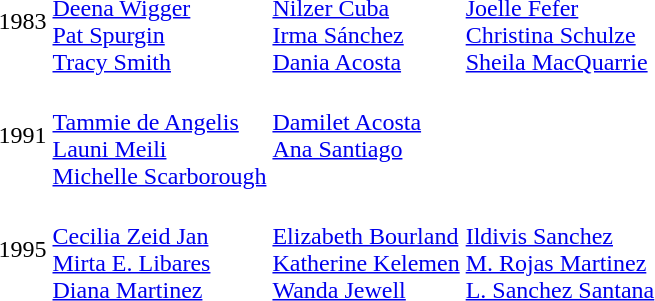<table>
<tr>
<td>1983</td>
<td><br><a href='#'>Deena Wigger</a><br><a href='#'>Pat Spurgin</a><br><a href='#'>Tracy Smith</a></td>
<td><br><a href='#'>Nilzer Cuba</a><br><a href='#'>Irma Sánchez</a><br><a href='#'>Dania Acosta</a></td>
<td><br><a href='#'>Joelle Fefer</a><br><a href='#'>Christina Schulze</a><br><a href='#'>Sheila MacQuarrie</a></td>
</tr>
<tr>
<td>1991</td>
<td><br><a href='#'>Tammie de Angelis</a><br><a href='#'>Launi Meili</a><br><a href='#'>Michelle Scarborough</a></td>
<td style="vertical-align:top;"><br><a href='#'>Damilet Acosta</a><br><a href='#'>Ana Santiago</a></td>
<td style="vertical-align:top;"></td>
</tr>
<tr>
<td>1995</td>
<td><br><a href='#'>Cecilia Zeid Jan</a><br><a href='#'>Mirta E. Libares</a><br><a href='#'>Diana Martinez</a></td>
<td><br><a href='#'>Elizabeth Bourland</a><br><a href='#'>Katherine Kelemen</a><br><a href='#'>Wanda Jewell</a></td>
<td><br><a href='#'>Ildivis Sanchez</a><br><a href='#'>M. Rojas Martinez</a><br><a href='#'>L. Sanchez Santana</a></td>
</tr>
</table>
